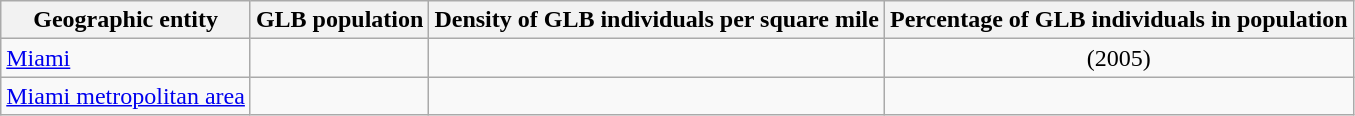<table class="wikitable sortable">
<tr>
<th>Geographic entity</th>
<th>GLB population</th>
<th>Density of GLB individuals per square mile</th>
<th>Percentage of GLB individuals in population</th>
</tr>
<tr>
<td><a href='#'>Miami</a></td>
<td align=right></td>
<td align=center></td>
<td align=center> (2005)</td>
</tr>
<tr>
<td><a href='#'>Miami metropolitan area</a></td>
<td align=right></td>
<td align=center></td>
<td align=center></td>
</tr>
</table>
